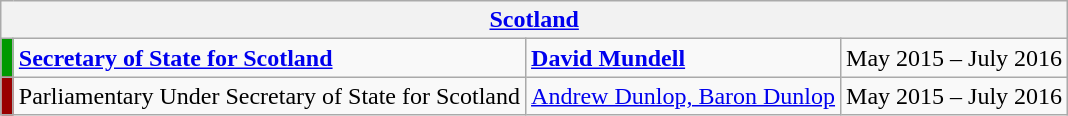<table class="wikitable">
<tr>
<th colspan=4><a href='#'>Scotland</a></th>
</tr>
<tr>
<td style="width:1px; background:#090;"></td>
<td><strong><a href='#'>Secretary of State for Scotland</a></strong></td>
<td><strong><a href='#'>David Mundell</a></strong></td>
<td>May 2015 – July 2016</td>
</tr>
<tr>
<td style="width:1px; background:#900;"></td>
<td>Parliamentary Under Secretary of State for Scotland</td>
<td><a href='#'>Andrew Dunlop, Baron Dunlop</a></td>
<td>May 2015 – July 2016</td>
</tr>
</table>
